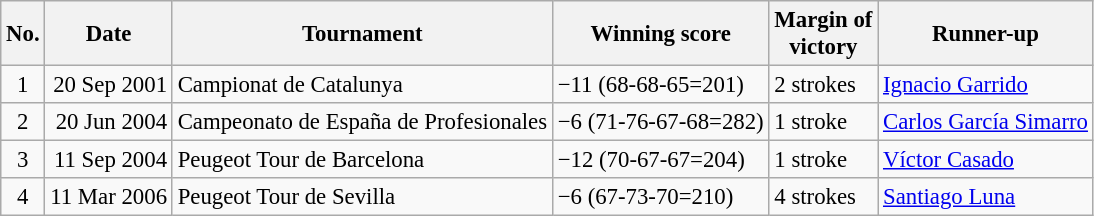<table class="wikitable" style="font-size:95%;">
<tr>
<th>No.</th>
<th>Date</th>
<th>Tournament</th>
<th>Winning score</th>
<th>Margin of<br>victory</th>
<th>Runner-up</th>
</tr>
<tr>
<td align=center>1</td>
<td align=right>20 Sep 2001</td>
<td>Campionat de Catalunya</td>
<td>−11 (68-68-65=201)</td>
<td>2 strokes</td>
<td> <a href='#'>Ignacio Garrido</a></td>
</tr>
<tr>
<td align=center>2</td>
<td align=right>20 Jun 2004</td>
<td>Campeonato de España de Profesionales</td>
<td>−6 (71-76-67-68=282)</td>
<td>1 stroke</td>
<td> <a href='#'>Carlos García Simarro</a></td>
</tr>
<tr>
<td align=center>3</td>
<td align=right>11 Sep 2004</td>
<td>Peugeot Tour de Barcelona</td>
<td>−12 (70-67-67=204)</td>
<td>1 stroke</td>
<td> <a href='#'>Víctor Casado</a></td>
</tr>
<tr>
<td align=center>4</td>
<td align=right>11 Mar 2006</td>
<td>Peugeot Tour de Sevilla</td>
<td>−6 (67-73-70=210)</td>
<td>4 strokes</td>
<td> <a href='#'>Santiago Luna</a></td>
</tr>
</table>
